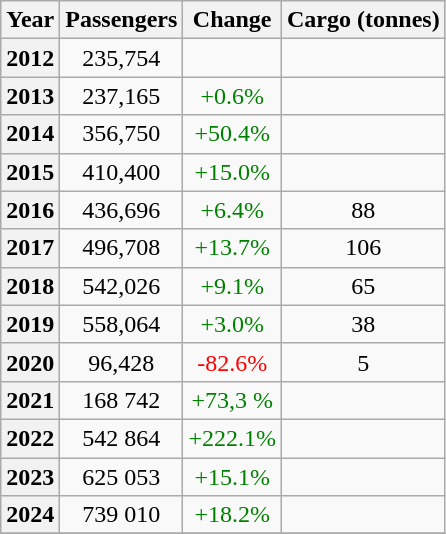<table class="wikitable sortable" style="text-align:center;">
<tr>
<th>Year</th>
<th>Passengers</th>
<th>Change</th>
<th>Cargo (tonnes)</th>
</tr>
<tr>
<th>2012</th>
<td>235,754</td>
<td style="color:red"></td>
<td></td>
</tr>
<tr>
<th>2013</th>
<td>237,165</td>
<td style="color:green">+0.6%</td>
<td></td>
</tr>
<tr>
<th>2014</th>
<td>356,750</td>
<td style="color:green">+50.4%</td>
<td></td>
</tr>
<tr>
<th>2015</th>
<td>410,400</td>
<td style="color:green">+15.0%</td>
<td></td>
</tr>
<tr>
<th>2016</th>
<td>436,696</td>
<td style="color:green">+6.4%</td>
<td>88</td>
</tr>
<tr>
<th>2017</th>
<td>496,708</td>
<td style="color:green">+13.7%</td>
<td>106</td>
</tr>
<tr>
<th>2018</th>
<td>542,026</td>
<td style="color:green">+9.1%</td>
<td>65</td>
</tr>
<tr>
<th>2019</th>
<td>558,064</td>
<td style="color:green">+3.0%</td>
<td>38</td>
</tr>
<tr>
<th>2020</th>
<td>96,428</td>
<td style="color:red">-82.6%</td>
<td>5</td>
</tr>
<tr>
<th>2021</th>
<td>168 742</td>
<td style="color:green">+73,3 %</td>
<td></td>
</tr>
<tr>
<th>2022</th>
<td>542 864</td>
<td style="color:green">+222.1%</td>
<td></td>
</tr>
<tr>
<th>2023</th>
<td>625 053</td>
<td style="color:green">+15.1%</td>
<td></td>
</tr>
<tr>
<th>2024</th>
<td>739 010</td>
<td style="color:green">+18.2%</td>
<td></td>
</tr>
<tr>
</tr>
</table>
